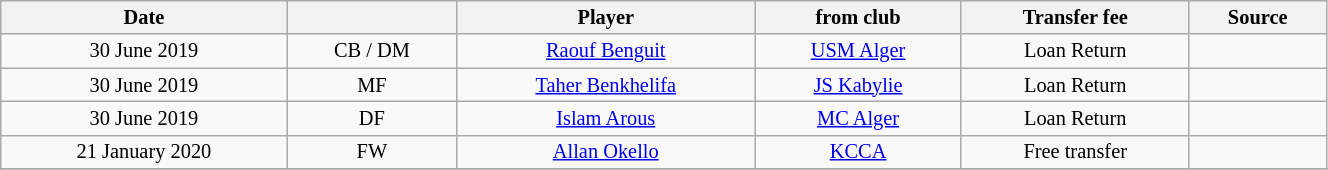<table class="wikitable sortable" style="width:70%; text-align:center; font-size:85%; text-align:centre;">
<tr>
<th>Date</th>
<th></th>
<th>Player</th>
<th>from club</th>
<th>Transfer fee</th>
<th>Source</th>
</tr>
<tr>
<td>30 June 2019</td>
<td>CB / DM</td>
<td> <a href='#'>Raouf Benguit</a></td>
<td><a href='#'>USM Alger</a></td>
<td>Loan Return</td>
<td></td>
</tr>
<tr>
<td>30 June 2019</td>
<td>MF</td>
<td> <a href='#'>Taher Benkhelifa</a></td>
<td><a href='#'>JS Kabylie</a></td>
<td>Loan Return</td>
<td></td>
</tr>
<tr>
<td>30 June 2019</td>
<td>DF</td>
<td> <a href='#'>Islam Arous</a></td>
<td><a href='#'>MC Alger</a></td>
<td>Loan Return</td>
<td></td>
</tr>
<tr>
<td>21 January 2020</td>
<td>FW</td>
<td> <a href='#'>Allan Okello</a></td>
<td> <a href='#'>KCCA</a></td>
<td>Free transfer</td>
<td></td>
</tr>
<tr>
</tr>
</table>
